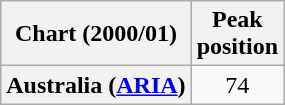<table class="wikitable sortable plainrowheaders" style="text-align:center;">
<tr>
<th scope="col">Chart (2000/01)</th>
<th scope="col">Peak<br>position</th>
</tr>
<tr>
<th scope="row">Australia (<a href='#'>ARIA</a>)</th>
<td>74</td>
</tr>
</table>
